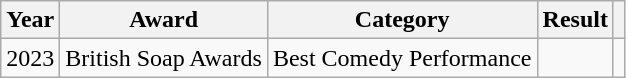<table class="wikitable">
<tr>
<th>Year</th>
<th>Award</th>
<th>Category</th>
<th>Result</th>
<th></th>
</tr>
<tr>
<td>2023</td>
<td>British Soap Awards</td>
<td>Best Comedy Performance</td>
<td></td>
<td align="center"></td>
</tr>
</table>
